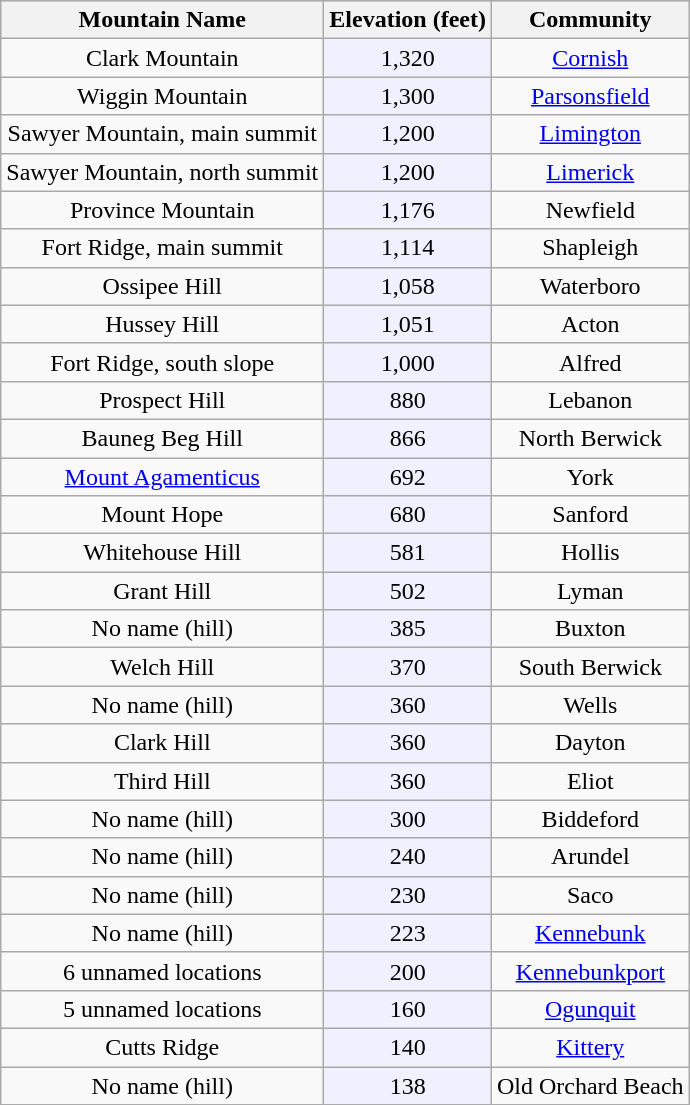<table class="wikitable" margin:0 0 1em 1em; font-size:95%;">
<tr style="background:lightgrey;">
<th>Mountain Name</th>
<th>Elevation (feet)</th>
<th>Community</th>
</tr>
<tr style="text-align:center;">
<td>Clark Mountain</td>
<td style="background:#f0f0ff;">1,320</td>
<td><a href='#'>Cornish</a></td>
</tr>
<tr style="text-align:center;">
<td>Wiggin Mountain</td>
<td style="background:#f0f0ff;">1,300</td>
<td><a href='#'>Parsonsfield</a></td>
</tr>
<tr style="text-align:center;">
<td>Sawyer Mountain, main summit</td>
<td style="background:#f0f0ff;">1,200</td>
<td><a href='#'>Limington</a></td>
</tr>
<tr style="text-align:center;">
<td>Sawyer Mountain, north summit</td>
<td style="background:#f0f0ff;">1,200</td>
<td><a href='#'>Limerick</a></td>
</tr>
<tr style="text-align:center;">
<td>Province Mountain</td>
<td style="background:#f0f0ff;">1,176</td>
<td>Newfield</td>
</tr>
<tr style="text-align:center;">
<td>Fort Ridge, main summit</td>
<td style="background:#f0f0ff;">1,114</td>
<td>Shapleigh</td>
</tr>
<tr style="text-align:center;">
<td>Ossipee Hill</td>
<td style="background:#f0f0ff;">1,058</td>
<td>Waterboro</td>
</tr>
<tr style="text-align:center;">
<td>Hussey Hill</td>
<td style="background:#f0f0ff;">1,051</td>
<td>Acton</td>
</tr>
<tr style="text-align:center;">
<td>Fort Ridge, south slope</td>
<td style="background:#f0f0ff;">1,000</td>
<td>Alfred</td>
</tr>
<tr style="text-align:center;">
<td>Prospect Hill</td>
<td style="background:#f0f0ff;">880</td>
<td>Lebanon</td>
</tr>
<tr style="text-align:center;">
<td>Bauneg Beg Hill</td>
<td style="background:#f0f0ff;">866</td>
<td>North Berwick</td>
</tr>
<tr style="text-align:center;">
<td><a href='#'>Mount Agamenticus</a></td>
<td style="background:#f0f0ff;">692</td>
<td>York</td>
</tr>
<tr style="text-align:center;">
<td>Mount Hope</td>
<td style="background:#f0f0ff;">680</td>
<td>Sanford</td>
</tr>
<tr style="text-align:center;">
<td>Whitehouse Hill</td>
<td style="background:#f0f0ff;">581</td>
<td>Hollis</td>
</tr>
<tr style="text-align:center;">
<td>Grant Hill</td>
<td style="background:#f0f0ff;">502</td>
<td>Lyman</td>
</tr>
<tr style="text-align:center;">
<td>No name (hill)</td>
<td style="background:#f0f0ff;">385</td>
<td>Buxton</td>
</tr>
<tr style="text-align:center;">
<td>Welch Hill</td>
<td style="background:#f0f0ff;">370</td>
<td>South Berwick</td>
</tr>
<tr style="text-align:center;">
<td>No name (hill)</td>
<td style="background:#f0f0ff;">360</td>
<td>Wells</td>
</tr>
<tr style="text-align:center;">
<td>Clark Hill</td>
<td style="background:#f0f0ff;">360</td>
<td>Dayton</td>
</tr>
<tr style="text-align:center;">
<td>Third Hill</td>
<td style="background:#f0f0ff;">360</td>
<td>Eliot</td>
</tr>
<tr style="text-align:center;">
<td>No name (hill)</td>
<td style="background:#f0f0ff;">300</td>
<td>Biddeford</td>
</tr>
<tr style="text-align:center;">
<td>No name (hill)</td>
<td style="background:#f0f0ff;">240</td>
<td>Arundel</td>
</tr>
<tr style="text-align:center;">
<td>No name (hill)</td>
<td style="background:#f0f0ff;">230</td>
<td>Saco</td>
</tr>
<tr style="text-align:center;">
<td>No name (hill)</td>
<td style="background:#f0f0ff;">223</td>
<td><a href='#'>Kennebunk</a></td>
</tr>
<tr style="text-align:center;">
<td>6 unnamed locations</td>
<td style="background:#f0f0ff;">200</td>
<td><a href='#'>Kennebunkport</a></td>
</tr>
<tr style="text-align:center;">
<td>5 unnamed locations</td>
<td style="background:#f0f0ff;">160</td>
<td><a href='#'>Ogunquit</a></td>
</tr>
<tr style="text-align:center;">
<td>Cutts Ridge</td>
<td style="background:#f0f0ff;">140</td>
<td><a href='#'>Kittery</a></td>
</tr>
<tr style="text-align:center;">
<td>No name (hill)</td>
<td style="background:#f0f0ff;">138</td>
<td>Old Orchard Beach</td>
</tr>
</table>
